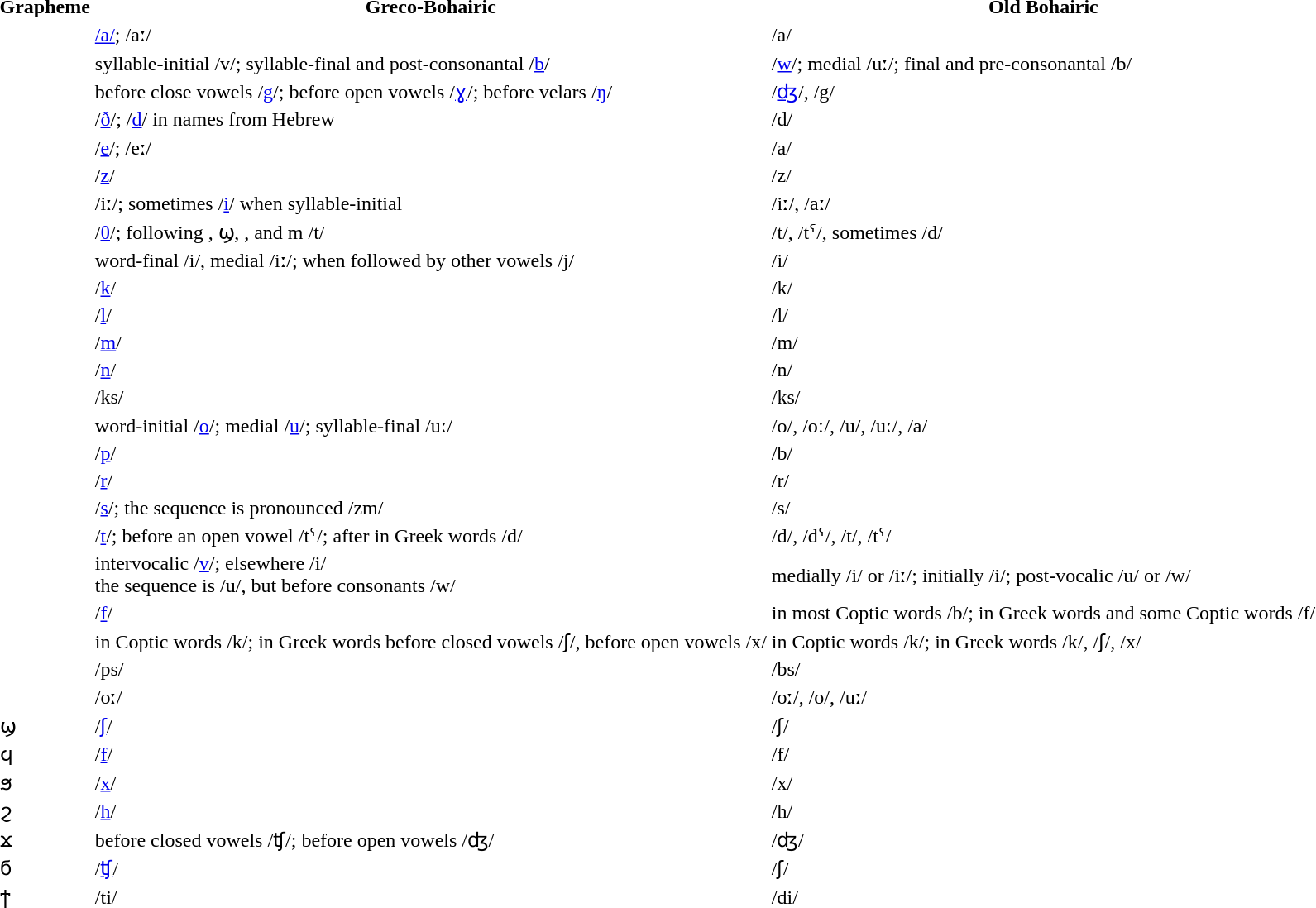<table>
<tr>
<th>Grapheme</th>
<th>Greco-Bohairic</th>
<th>Old Bohairic</th>
</tr>
<tr>
<td></td>
<td><a href='#'>/a/</a>; /aː/</td>
<td>/a/</td>
</tr>
<tr>
<td></td>
<td>syllable-initial /v/; syllable-final and post-consonantal /<a href='#'>b</a>/</td>
<td>/<a href='#'>w</a>/; medial /uː/; final and pre-consonantal /b/</td>
</tr>
<tr>
<td></td>
<td>before close vowels /<a href='#'>g</a>/; before open vowels /<a href='#'>ɣ</a>/; before velars /<a href='#'>ŋ</a>/</td>
<td>/<a href='#'>ʤ</a>/, /g/</td>
</tr>
<tr>
<td></td>
<td>/<a href='#'>ð</a>/; /<a href='#'>d</a>/ in names from Hebrew</td>
<td>/d/</td>
</tr>
<tr>
<td></td>
<td>/<a href='#'>e</a>/; /eː/</td>
<td>/a/</td>
</tr>
<tr>
<td></td>
<td>/<a href='#'>z</a>/</td>
<td>/z/</td>
</tr>
<tr>
<td></td>
<td>/iː/; sometimes /<a href='#'>i</a>/ when syllable-initial</td>
<td>/iː/, /aː/</td>
</tr>
<tr>
<td></td>
<td>/<a href='#'>θ</a>/; following , ϣ, , and  m /t/</td>
<td>/t/, /tˤ/, sometimes /d/</td>
</tr>
<tr>
<td></td>
<td>word-final /i/, medial /iː/; when followed by other vowels /j/</td>
<td>/i/</td>
</tr>
<tr>
<td></td>
<td>/<a href='#'>k</a>/</td>
<td>/k/</td>
</tr>
<tr>
<td></td>
<td>/<a href='#'>l</a>/</td>
<td>/l/</td>
</tr>
<tr>
<td></td>
<td>/<a href='#'>m</a>/</td>
<td>/m/</td>
</tr>
<tr>
<td></td>
<td>/<a href='#'>n</a>/</td>
<td>/n/</td>
</tr>
<tr>
<td></td>
<td>/ks/</td>
<td>/ks/</td>
</tr>
<tr>
<td></td>
<td>word-initial /<a href='#'>o</a>/; medial /<a href='#'>u</a>/; syllable-final /uː/</td>
<td>/o/, /oː/, /u/, /uː/, /a/</td>
</tr>
<tr>
<td></td>
<td>/<a href='#'>p</a>/</td>
<td>/b/</td>
</tr>
<tr>
<td></td>
<td>/<a href='#'>r</a>/</td>
<td>/r/</td>
</tr>
<tr>
<td></td>
<td>/<a href='#'>s</a>/; the sequence  is pronounced /zm/</td>
<td>/s/</td>
</tr>
<tr>
<td></td>
<td>/<a href='#'>t</a>/; before an open vowel /tˤ/; after  in Greek words /d/</td>
<td>/d/, /dˤ/, /t/, /tˤ/</td>
</tr>
<tr>
<td></td>
<td>intervocalic /<a href='#'>v</a>/; elsewhere /i/<br>the sequence  is /u/, but before consonants /w/</td>
<td>medially /i/ or /iː/; initially /i/; post-vocalic /u/ or /w/</td>
</tr>
<tr>
<td></td>
<td>/<a href='#'>f</a>/</td>
<td>in most Coptic words /b/; in Greek words and some Coptic words /f/</td>
</tr>
<tr>
<td></td>
<td>in Coptic words /k/; in Greek words before closed vowels /ʃ/, before open vowels /x/</td>
<td>in Coptic words /k/; in Greek words /k/, /ʃ/, /x/</td>
</tr>
<tr>
<td></td>
<td>/ps/</td>
<td>/bs/</td>
</tr>
<tr>
<td></td>
<td>/oː/</td>
<td>/oː/, /o/, /uː/</td>
</tr>
<tr>
<td>ϣ</td>
<td>/<a href='#'>ʃ</a>/</td>
<td>/ʃ/</td>
</tr>
<tr>
<td>ϥ</td>
<td>/<a href='#'>f</a>/</td>
<td>/f/</td>
</tr>
<tr>
<td>ϧ</td>
<td>/<a href='#'>x</a>/</td>
<td>/x/</td>
</tr>
<tr>
<td>ϩ</td>
<td>/<a href='#'>h</a>/</td>
<td>/h/</td>
</tr>
<tr>
<td>ϫ</td>
<td>before closed vowels /ʧ/; before open vowels /ʤ/</td>
<td>/ʤ/</td>
</tr>
<tr>
<td>ϭ</td>
<td>/<a href='#'>ʧ</a>/</td>
<td>/ʃ/</td>
</tr>
<tr>
<td>ϯ</td>
<td>/ti/</td>
<td>/di/</td>
</tr>
</table>
